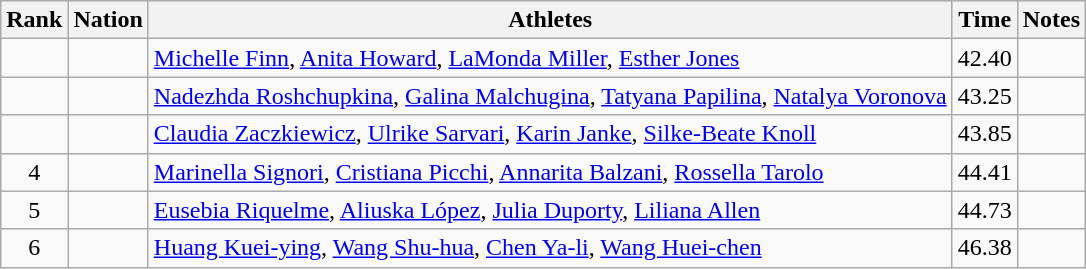<table class="wikitable sortable" style="text-align:center">
<tr>
<th>Rank</th>
<th>Nation</th>
<th>Athletes</th>
<th>Time</th>
<th>Notes</th>
</tr>
<tr>
<td></td>
<td align=left></td>
<td align=left><a href='#'>Michelle Finn</a>, <a href='#'>Anita Howard</a>, <a href='#'>LaMonda Miller</a>, <a href='#'>Esther Jones</a></td>
<td>42.40</td>
<td></td>
</tr>
<tr>
<td></td>
<td align=left></td>
<td align=left><a href='#'>Nadezhda Roshchupkina</a>, <a href='#'>Galina Malchugina</a>, <a href='#'>Tatyana Papilina</a>, <a href='#'>Natalya Voronova</a></td>
<td>43.25</td>
<td></td>
</tr>
<tr>
<td></td>
<td align=left></td>
<td align=left><a href='#'>Claudia Zaczkiewicz</a>, <a href='#'>Ulrike Sarvari</a>, <a href='#'>Karin Janke</a>, <a href='#'>Silke-Beate Knoll</a></td>
<td>43.85</td>
<td></td>
</tr>
<tr>
<td>4</td>
<td align=left></td>
<td align=left><a href='#'>Marinella Signori</a>, <a href='#'>Cristiana Picchi</a>, <a href='#'>Annarita Balzani</a>, <a href='#'>Rossella Tarolo</a></td>
<td>44.41</td>
<td></td>
</tr>
<tr>
<td>5</td>
<td align=left></td>
<td align=left><a href='#'>Eusebia Riquelme</a>, <a href='#'>Aliuska López</a>, <a href='#'>Julia Duporty</a>, <a href='#'>Liliana Allen</a></td>
<td>44.73</td>
<td></td>
</tr>
<tr>
<td>6</td>
<td align=left></td>
<td align=left><a href='#'>Huang Kuei-ying</a>, <a href='#'>Wang Shu-hua</a>, <a href='#'>Chen Ya-li</a>, <a href='#'>Wang Huei-chen</a></td>
<td>46.38</td>
<td></td>
</tr>
</table>
